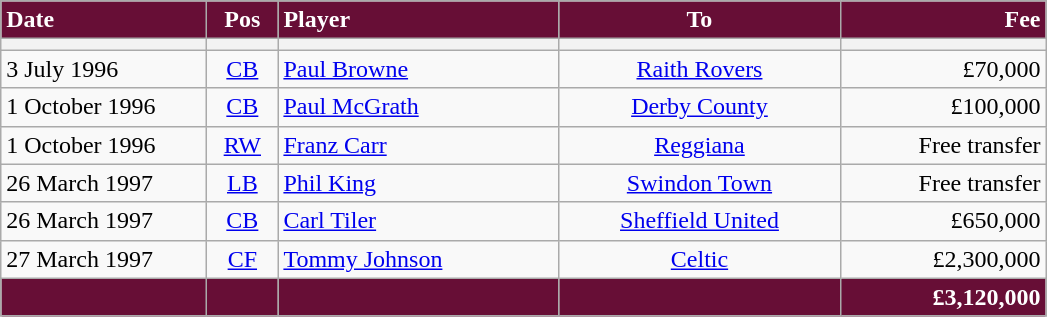<table class="wikitable">
<tr>
<th style="background:#670E36; color:#ffffff; text-align:left; width:130px">Date</th>
<th style="background:#670E36; color:#ffffff; text-align:center; width:40px">Pos</th>
<th style="background:#670E36; color:#ffffff; text-align:left; width:180px">Player</th>
<th style="background:#670E36; color:#ffffff; text-align:center; width:180px">To</th>
<th style="background:#670E36; color:#ffffff; text-align:right; width:130px">Fee</th>
</tr>
<tr>
<th></th>
<th></th>
<th></th>
<th></th>
<th></th>
</tr>
<tr>
<td>3 July 1996</td>
<td style="text-align:center;"><a href='#'>CB</a></td>
<td> <a href='#'>Paul Browne</a></td>
<td style="text-align:center;"> <a href='#'>Raith Rovers</a></td>
<td style="text-align:right;">£70,000</td>
</tr>
<tr>
<td>1 October 1996</td>
<td style="text-align:center;"><a href='#'>CB</a></td>
<td> <a href='#'>Paul McGrath</a></td>
<td style="text-align:center;"><a href='#'>Derby County</a></td>
<td style="text-align:right;">£100,000</td>
</tr>
<tr>
<td>1 October 1996</td>
<td style="text-align:center;"><a href='#'>RW</a></td>
<td><a href='#'>Franz Carr</a></td>
<td style="text-align:center;"> <a href='#'>Reggiana</a></td>
<td style="text-align:right;">Free transfer</td>
</tr>
<tr>
<td>26 March 1997</td>
<td style="text-align:center;"><a href='#'>LB</a></td>
<td><a href='#'>Phil King</a></td>
<td style="text-align:center;"><a href='#'>Swindon Town</a></td>
<td style="text-align:right;">Free transfer</td>
</tr>
<tr>
<td>26 March 1997</td>
<td style="text-align:center;"><a href='#'>CB</a></td>
<td><a href='#'>Carl Tiler</a></td>
<td style="text-align:center;"><a href='#'>Sheffield United</a></td>
<td style="text-align:right;">£650,000</td>
</tr>
<tr>
<td>27 March 1997</td>
<td style="text-align:center;"><a href='#'>CF</a></td>
<td><a href='#'>Tommy Johnson</a></td>
<td style="text-align:center;"> <a href='#'>Celtic</a></td>
<td style="text-align:right;">£2,300,000</td>
</tr>
<tr>
<th style="background:#670E36;"></th>
<th style="background:#670E36;"></th>
<th style="background:#670E36;"></th>
<th style="background:#670E36;"></th>
<th style="background:#670E36; color:#ffffff; text-align:right;"><strong>£3,120,000</strong></th>
</tr>
</table>
